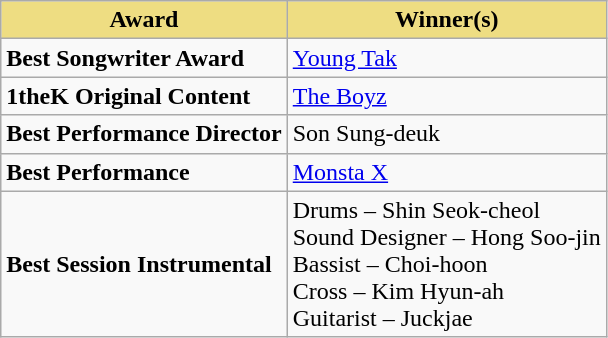<table class="wikitable">
<tr>
<th style="background:#EEDD82;" ! align="center">Award</th>
<th style="background:#EEDD82;" ! align="center">Winner(s)</th>
</tr>
<tr>
<td><strong>Best Songwriter Award</strong></td>
<td><a href='#'>Young Tak</a></td>
</tr>
<tr>
<td><strong>1theK Original Content</strong></td>
<td><a href='#'>The Boyz</a></td>
</tr>
<tr>
<td><strong>Best Performance Director</strong></td>
<td>Son Sung-deuk</td>
</tr>
<tr>
<td><strong>Best Performance</strong></td>
<td><a href='#'>Monsta X</a></td>
</tr>
<tr>
<td><strong>Best Session Instrumental</strong></td>
<td>Drums – Shin Seok-cheol<br>Sound Designer – Hong Soo-jin<br>Bassist – Choi-hoon<br>Cross – Kim Hyun-ah<br>Guitarist – Juckjae</td>
</tr>
</table>
